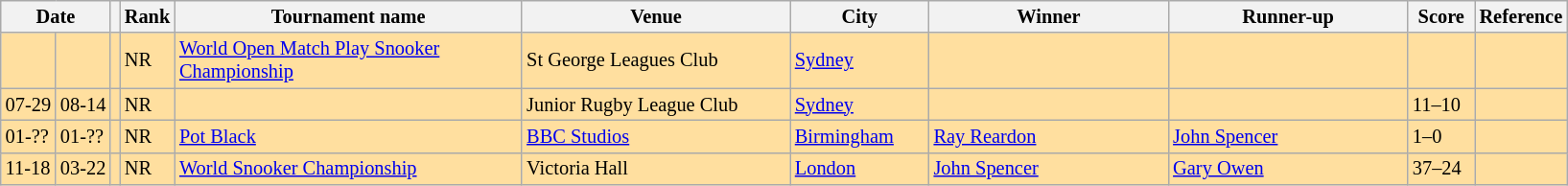<table class="wikitable" style="font-size: 85%">
<tr>
<th colspan="2" width=40 align="center">Date</th>
<th></th>
<th>Rank</th>
<th width=235>Tournament name</th>
<th width=180>Venue</th>
<th width=90>City</th>
<th width=160>Winner</th>
<th width=160>Runner-up</th>
<th width=40>Score</th>
<th width=20>Reference</th>
</tr>
<tr bgcolor="#ffdf9f">
<td></td>
<td></td>
<td></td>
<td>NR</td>
<td><a href='#'>World Open Match Play Snooker Championship</a></td>
<td>St George Leagues Club</td>
<td><a href='#'>Sydney</a></td>
<td></td>
<td></td>
<td></td>
<td></td>
</tr>
<tr bgcolor="#ffdf9f">
<td>07-29</td>
<td>08-14</td>
<td></td>
<td>NR</td>
<td></td>
<td>Junior Rugby League Club</td>
<td><a href='#'>Sydney</a></td>
<td></td>
<td></td>
<td>11–10</td>
<td></td>
</tr>
<tr bgcolor="#ffdf9f">
<td>01-??</td>
<td>01-??</td>
<td></td>
<td>NR</td>
<td><a href='#'>Pot Black</a></td>
<td><a href='#'>BBC Studios</a></td>
<td><a href='#'>Birmingham</a></td>
<td> <a href='#'>Ray Reardon</a></td>
<td> <a href='#'>John Spencer</a></td>
<td>1–0</td>
<td></td>
</tr>
<tr bgcolor="#ffdf9f">
<td>11-18</td>
<td>03-22</td>
<td></td>
<td>NR</td>
<td><a href='#'>World Snooker Championship</a></td>
<td>Victoria Hall</td>
<td><a href='#'>London</a></td>
<td> <a href='#'>John Spencer</a></td>
<td> <a href='#'>Gary Owen</a></td>
<td>37–24</td>
<td></td>
</tr>
</table>
